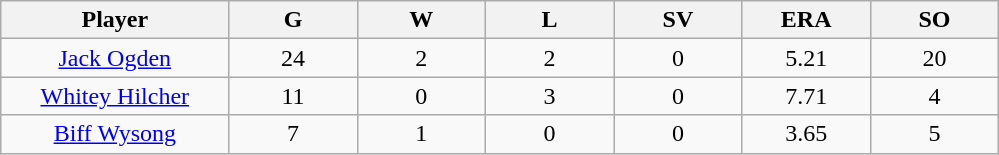<table class="wikitable sortable">
<tr>
<th bgcolor="#DDDDFF" width="16%">Player</th>
<th bgcolor="#DDDDFF" width="9%">G</th>
<th bgcolor="#DDDDFF" width="9%">W</th>
<th bgcolor="#DDDDFF" width="9%">L</th>
<th bgcolor="#DDDDFF" width="9%">SV</th>
<th bgcolor="#DDDDFF" width="9%">ERA</th>
<th bgcolor="#DDDDFF" width="9%">SO</th>
</tr>
<tr align="center">
<td><a href='#'>Jack Ogden</a></td>
<td>24</td>
<td>2</td>
<td>2</td>
<td>0</td>
<td>5.21</td>
<td>20</td>
</tr>
<tr align=center>
<td><a href='#'>Whitey Hilcher</a></td>
<td>11</td>
<td>0</td>
<td>3</td>
<td>0</td>
<td>7.71</td>
<td>4</td>
</tr>
<tr align=center>
<td><a href='#'>Biff Wysong</a></td>
<td>7</td>
<td>1</td>
<td>0</td>
<td>0</td>
<td>3.65</td>
<td>5</td>
</tr>
</table>
